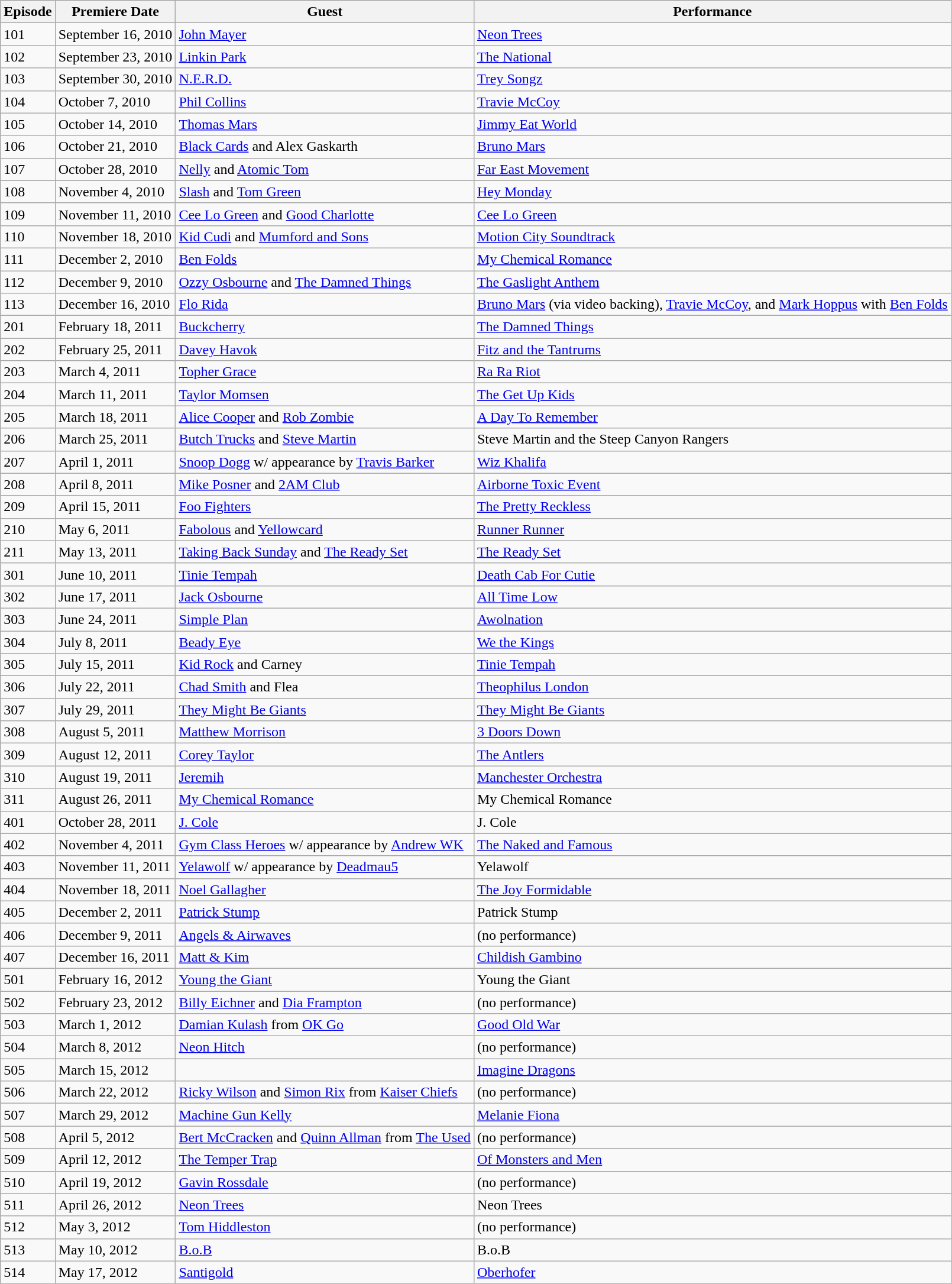<table class="wikitable">
<tr>
<th>Episode</th>
<th>Premiere Date</th>
<th>Guest</th>
<th>Performance</th>
</tr>
<tr>
<td>101</td>
<td>September 16, 2010</td>
<td><a href='#'>John Mayer</a></td>
<td><a href='#'>Neon Trees</a></td>
</tr>
<tr>
<td>102</td>
<td>September 23, 2010</td>
<td><a href='#'>Linkin Park</a></td>
<td><a href='#'>The National</a></td>
</tr>
<tr>
<td>103</td>
<td>September 30, 2010</td>
<td><a href='#'>N.E.R.D.</a></td>
<td><a href='#'>Trey Songz</a></td>
</tr>
<tr>
<td>104</td>
<td>October 7, 2010</td>
<td><a href='#'>Phil Collins</a></td>
<td><a href='#'>Travie McCoy</a></td>
</tr>
<tr>
<td>105</td>
<td>October 14, 2010</td>
<td><a href='#'>Thomas Mars</a></td>
<td><a href='#'>Jimmy Eat World</a></td>
</tr>
<tr>
<td>106</td>
<td>October 21, 2010</td>
<td><a href='#'>Black Cards</a> and Alex Gaskarth</td>
<td><a href='#'>Bruno Mars</a></td>
</tr>
<tr>
<td>107</td>
<td>October 28, 2010</td>
<td><a href='#'>Nelly</a> and <a href='#'>Atomic Tom</a></td>
<td><a href='#'>Far East Movement</a></td>
</tr>
<tr>
<td>108</td>
<td>November 4, 2010</td>
<td><a href='#'>Slash</a> and <a href='#'>Tom Green</a></td>
<td><a href='#'>Hey Monday</a></td>
</tr>
<tr>
<td>109</td>
<td>November 11, 2010</td>
<td><a href='#'>Cee Lo Green</a> and <a href='#'>Good Charlotte</a></td>
<td><a href='#'>Cee Lo Green</a></td>
</tr>
<tr>
<td>110</td>
<td>November 18, 2010</td>
<td><a href='#'>Kid Cudi</a> and <a href='#'>Mumford and Sons</a></td>
<td><a href='#'>Motion City Soundtrack</a></td>
</tr>
<tr>
<td>111</td>
<td>December 2, 2010</td>
<td><a href='#'>Ben Folds</a></td>
<td><a href='#'>My Chemical Romance</a></td>
</tr>
<tr>
<td>112</td>
<td>December 9, 2010</td>
<td><a href='#'>Ozzy Osbourne</a> and <a href='#'>The Damned Things</a></td>
<td><a href='#'>The Gaslight Anthem</a></td>
</tr>
<tr>
<td>113</td>
<td>December 16, 2010</td>
<td><a href='#'>Flo Rida</a></td>
<td><a href='#'>Bruno Mars</a> (via video backing), <a href='#'>Travie McCoy</a>, and <a href='#'>Mark Hoppus</a> with <a href='#'>Ben Folds</a></td>
</tr>
<tr>
<td>201</td>
<td>February 18, 2011</td>
<td><a href='#'>Buckcherry</a></td>
<td><a href='#'>The Damned Things</a></td>
</tr>
<tr>
<td>202</td>
<td>February 25, 2011</td>
<td><a href='#'>Davey Havok</a></td>
<td><a href='#'>Fitz and the Tantrums</a></td>
</tr>
<tr>
<td>203</td>
<td>March 4, 2011</td>
<td><a href='#'>Topher Grace</a></td>
<td><a href='#'>Ra Ra Riot</a></td>
</tr>
<tr>
<td>204</td>
<td>March 11, 2011</td>
<td><a href='#'>Taylor Momsen</a></td>
<td><a href='#'>The Get Up Kids</a></td>
</tr>
<tr>
<td>205</td>
<td>March 18, 2011</td>
<td><a href='#'>Alice Cooper</a> and <a href='#'>Rob Zombie</a></td>
<td><a href='#'>A Day To Remember</a></td>
</tr>
<tr>
<td>206</td>
<td>March 25, 2011</td>
<td><a href='#'>Butch Trucks</a> and <a href='#'>Steve Martin</a></td>
<td>Steve Martin and the Steep Canyon Rangers</td>
</tr>
<tr>
<td>207</td>
<td>April 1, 2011</td>
<td><a href='#'>Snoop Dogg</a> w/ appearance by <a href='#'>Travis Barker</a></td>
<td><a href='#'>Wiz Khalifa</a></td>
</tr>
<tr>
<td>208</td>
<td>April 8, 2011</td>
<td><a href='#'>Mike Posner</a> and <a href='#'>2AM Club</a></td>
<td><a href='#'>Airborne Toxic Event</a></td>
</tr>
<tr>
<td>209</td>
<td>April 15, 2011</td>
<td><a href='#'>Foo Fighters</a></td>
<td><a href='#'>The Pretty Reckless</a></td>
</tr>
<tr>
<td>210</td>
<td>May 6, 2011</td>
<td><a href='#'>Fabolous</a> and <a href='#'>Yellowcard</a></td>
<td><a href='#'>Runner Runner</a></td>
</tr>
<tr>
<td>211</td>
<td>May 13, 2011</td>
<td><a href='#'>Taking Back Sunday</a> and <a href='#'>The Ready Set</a></td>
<td><a href='#'>The Ready Set</a></td>
</tr>
<tr>
<td>301</td>
<td>June 10, 2011</td>
<td><a href='#'>Tinie Tempah</a></td>
<td><a href='#'>Death Cab For Cutie</a></td>
</tr>
<tr>
<td>302</td>
<td>June 17, 2011</td>
<td><a href='#'>Jack Osbourne</a></td>
<td><a href='#'>All Time Low</a></td>
</tr>
<tr>
<td>303</td>
<td>June 24, 2011</td>
<td><a href='#'>Simple Plan</a></td>
<td><a href='#'>Awolnation</a></td>
</tr>
<tr>
<td>304</td>
<td>July 8, 2011</td>
<td><a href='#'>Beady Eye</a></td>
<td><a href='#'>We the Kings</a></td>
</tr>
<tr>
<td>305</td>
<td>July 15, 2011</td>
<td><a href='#'>Kid Rock</a> and Carney</td>
<td><a href='#'>Tinie Tempah</a></td>
</tr>
<tr>
<td>306</td>
<td>July 22, 2011</td>
<td><a href='#'>Chad Smith</a> and Flea</td>
<td><a href='#'>Theophilus London</a></td>
</tr>
<tr>
<td>307</td>
<td>July 29, 2011</td>
<td><a href='#'>They Might Be Giants</a></td>
<td><a href='#'>They Might Be Giants</a></td>
</tr>
<tr>
<td>308</td>
<td>August 5, 2011</td>
<td><a href='#'>Matthew Morrison</a></td>
<td><a href='#'>3 Doors Down</a></td>
</tr>
<tr>
<td>309</td>
<td>August 12, 2011</td>
<td><a href='#'>Corey Taylor</a></td>
<td><a href='#'>The Antlers</a></td>
</tr>
<tr>
<td>310</td>
<td>August 19, 2011</td>
<td><a href='#'>Jeremih</a></td>
<td><a href='#'>Manchester Orchestra</a></td>
</tr>
<tr>
<td>311</td>
<td>August 26, 2011</td>
<td><a href='#'>My Chemical Romance</a></td>
<td>My Chemical Romance</td>
</tr>
<tr>
<td>401</td>
<td>October 28, 2011</td>
<td><a href='#'>J. Cole</a></td>
<td>J. Cole</td>
</tr>
<tr>
<td>402</td>
<td>November 4, 2011</td>
<td><a href='#'>Gym Class Heroes</a> w/ appearance by <a href='#'>Andrew WK</a></td>
<td><a href='#'>The Naked and Famous</a></td>
</tr>
<tr>
<td>403</td>
<td>November 11, 2011</td>
<td><a href='#'>Yelawolf</a> w/ appearance by <a href='#'>Deadmau5</a></td>
<td>Yelawolf</td>
</tr>
<tr>
<td>404</td>
<td>November 18, 2011</td>
<td><a href='#'>Noel Gallagher</a></td>
<td><a href='#'>The Joy Formidable</a></td>
</tr>
<tr>
<td>405</td>
<td>December 2, 2011</td>
<td><a href='#'>Patrick Stump</a></td>
<td>Patrick Stump</td>
</tr>
<tr>
<td>406</td>
<td>December 9, 2011</td>
<td><a href='#'>Angels & Airwaves</a></td>
<td>(no performance)</td>
</tr>
<tr>
<td>407</td>
<td>December 16, 2011</td>
<td><a href='#'>Matt & Kim</a></td>
<td><a href='#'>Childish Gambino</a></td>
</tr>
<tr>
<td>501</td>
<td>February 16, 2012</td>
<td><a href='#'>Young the Giant</a></td>
<td>Young the Giant</td>
</tr>
<tr>
<td>502</td>
<td>February 23, 2012</td>
<td><a href='#'>Billy Eichner</a> and <a href='#'>Dia Frampton</a></td>
<td>(no performance)</td>
</tr>
<tr>
<td>503</td>
<td>March 1, 2012</td>
<td><a href='#'>Damian Kulash</a> from <a href='#'>OK Go</a></td>
<td><a href='#'>Good Old War</a></td>
</tr>
<tr>
<td>504</td>
<td>March 8, 2012</td>
<td><a href='#'>Neon Hitch</a></td>
<td>(no performance)</td>
</tr>
<tr>
<td>505</td>
<td>March 15, 2012</td>
<td></td>
<td><a href='#'>Imagine Dragons</a></td>
</tr>
<tr>
<td>506</td>
<td>March 22, 2012</td>
<td><a href='#'>Ricky Wilson</a> and <a href='#'>Simon Rix</a> from <a href='#'>Kaiser Chiefs</a></td>
<td>(no performance)</td>
</tr>
<tr>
<td>507</td>
<td>March 29, 2012</td>
<td><a href='#'>Machine Gun Kelly</a></td>
<td><a href='#'>Melanie Fiona</a></td>
</tr>
<tr>
<td>508</td>
<td>April 5, 2012</td>
<td><a href='#'>Bert McCracken</a> and <a href='#'>Quinn Allman</a> from <a href='#'>The Used</a></td>
<td>(no performance)</td>
</tr>
<tr>
<td>509</td>
<td>April 12, 2012</td>
<td><a href='#'>The Temper Trap</a></td>
<td><a href='#'>Of Monsters and Men</a></td>
</tr>
<tr>
<td>510</td>
<td>April 19, 2012</td>
<td><a href='#'>Gavin Rossdale</a></td>
<td>(no performance)</td>
</tr>
<tr>
<td>511</td>
<td>April 26, 2012</td>
<td><a href='#'>Neon Trees</a></td>
<td>Neon Trees</td>
</tr>
<tr>
<td>512</td>
<td>May 3, 2012</td>
<td><a href='#'>Tom Hiddleston</a></td>
<td>(no performance)</td>
</tr>
<tr>
<td>513</td>
<td>May 10, 2012</td>
<td><a href='#'>B.o.B</a></td>
<td>B.o.B</td>
</tr>
<tr>
<td>514</td>
<td>May 17, 2012</td>
<td><a href='#'>Santigold</a></td>
<td><a href='#'>Oberhofer</a></td>
</tr>
</table>
